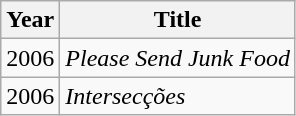<table class="wikitable">
<tr>
<th>Year</th>
<th>Title</th>
</tr>
<tr>
<td>2006</td>
<td><em>Please Send Junk Food</em></td>
</tr>
<tr>
<td>2006</td>
<td><em>Intersecções</em></td>
</tr>
</table>
